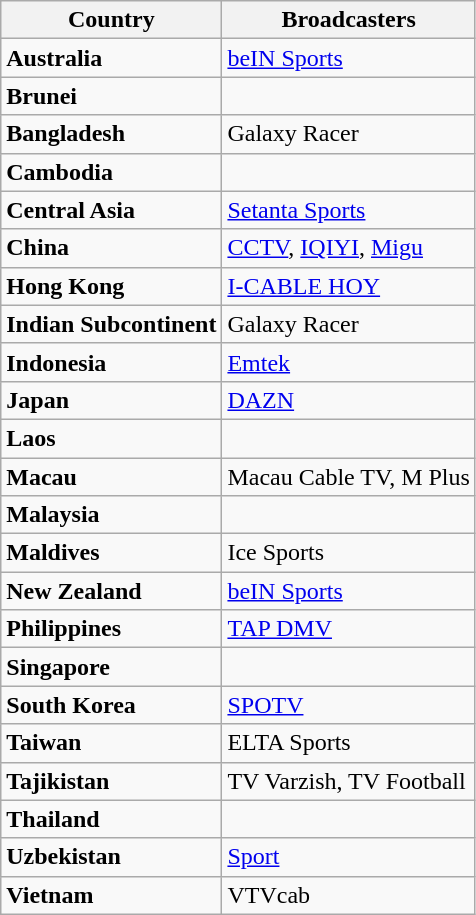<table class="wikitable" border="2">
<tr>
<th>Country</th>
<th>Broadcasters</th>
</tr>
<tr>
<td><strong>Australia</strong></td>
<td><a href='#'>beIN Sports</a></td>
</tr>
<tr>
<td><strong>Brunei</strong></td>
<td></td>
</tr>
<tr>
<td><strong>Bangladesh</strong></td>
<td>Galaxy Racer</td>
</tr>
<tr>
<td><strong>Cambodia</strong></td>
<td></td>
</tr>
<tr>
<td><strong>Central Asia</strong></td>
<td><a href='#'>Setanta Sports</a></td>
</tr>
<tr>
<td><strong>China</strong></td>
<td><a href='#'>CCTV</a>, <a href='#'>IQIYI</a>, <a href='#'>Migu</a></td>
</tr>
<tr>
<td><strong>Hong Kong</strong></td>
<td><a href='#'>I-CABLE HOY</a></td>
</tr>
<tr>
<td><strong>Indian Subcontinent</strong></td>
<td>Galaxy Racer</td>
</tr>
<tr>
<td><strong>Indonesia</strong></td>
<td><a href='#'>Emtek</a></td>
</tr>
<tr>
<td><strong>Japan</strong></td>
<td><a href='#'>DAZN</a></td>
</tr>
<tr>
<td><strong>Laos</strong></td>
<td></td>
</tr>
<tr>
<td><strong>Macau</strong></td>
<td>Macau Cable TV, M Plus</td>
</tr>
<tr>
<td><strong>Malaysia</strong></td>
<td></td>
</tr>
<tr>
<td><strong>Maldives</strong></td>
<td>Ice Sports</td>
</tr>
<tr>
<td><strong>New Zealand</strong></td>
<td><a href='#'>beIN Sports</a></td>
</tr>
<tr>
<td><strong>Philippines</strong></td>
<td><a href='#'>TAP DMV</a></td>
</tr>
<tr>
<td><strong>Singapore</strong></td>
<td></td>
</tr>
<tr>
<td><strong>South Korea</strong></td>
<td><a href='#'>SPOTV</a></td>
</tr>
<tr>
<td><strong>Taiwan</strong></td>
<td>ELTA Sports</td>
</tr>
<tr>
<td><strong>Tajikistan</strong></td>
<td>TV Varzish, TV Football</td>
</tr>
<tr>
<td><strong>Thailand</strong></td>
<td></td>
</tr>
<tr>
<td><strong>Uzbekistan</strong></td>
<td><a href='#'>Sport</a></td>
</tr>
<tr>
<td><strong>Vietnam</strong></td>
<td>VTVcab</td>
</tr>
</table>
